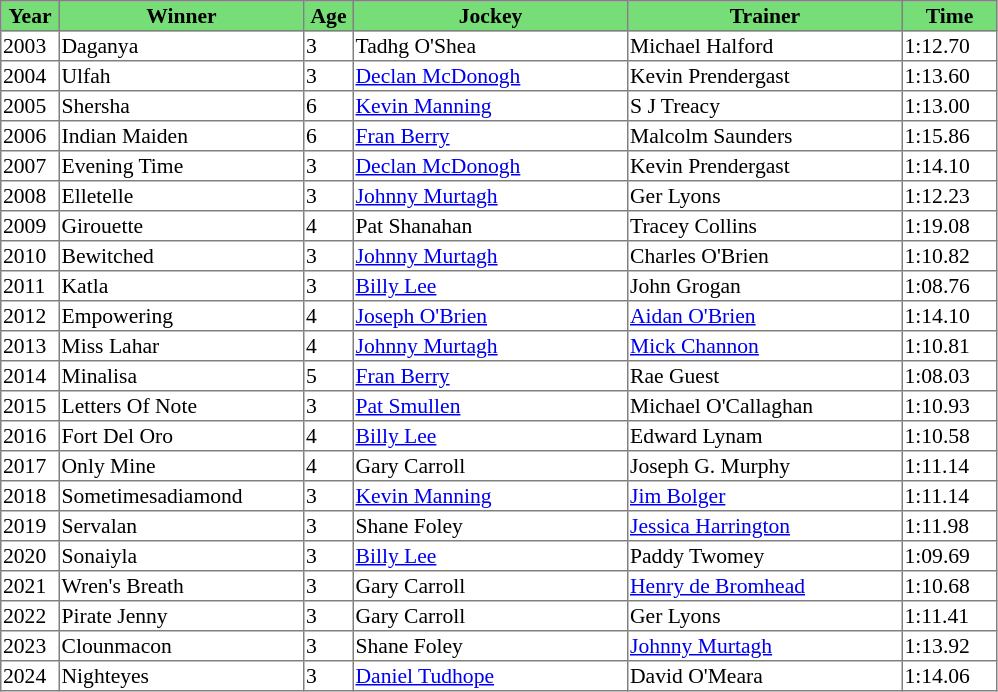<table class = "sortable" | border="1" style="border-collapse: collapse; font-size:90%">
<tr bgcolor="#77dd77" align="center">
<th style="width:36px"><strong>Year</strong></th>
<th style="width:160px"><strong>Winner</strong></th>
<th style="width:30px"><strong>Age</strong></th>
<th style="width:180px"><strong>Jockey</strong></th>
<th style="width:180px"><strong>Trainer</strong></th>
<th style="width:60px"><strong>Time</strong></th>
</tr>
<tr>
<td>2003</td>
<td>Daganya</td>
<td>3</td>
<td>Tadhg O'Shea</td>
<td>Michael Halford</td>
<td>1:12.70</td>
</tr>
<tr>
<td>2004</td>
<td>Ulfah</td>
<td>3</td>
<td><a href='#'>Declan McDonogh</a></td>
<td>Kevin Prendergast</td>
<td>1:13.60</td>
</tr>
<tr>
<td>2005</td>
<td>Shersha</td>
<td>6</td>
<td><a href='#'>Kevin Manning</a></td>
<td>S J Treacy</td>
<td>1:13.00</td>
</tr>
<tr>
<td>2006</td>
<td>Indian Maiden</td>
<td>6</td>
<td><a href='#'>Fran Berry</a></td>
<td>Malcolm Saunders</td>
<td>1:15.86</td>
</tr>
<tr>
<td>2007</td>
<td>Evening Time</td>
<td>3</td>
<td><a href='#'>Declan McDonogh</a></td>
<td>Kevin Prendergast</td>
<td>1:14.10</td>
</tr>
<tr>
<td>2008</td>
<td>Elletelle</td>
<td>3</td>
<td><a href='#'>Johnny Murtagh</a></td>
<td>Ger Lyons</td>
<td>1:12.23</td>
</tr>
<tr>
<td>2009</td>
<td>Girouette</td>
<td>4</td>
<td>Pat Shanahan</td>
<td>Tracey Collins</td>
<td>1:19.08</td>
</tr>
<tr>
<td>2010</td>
<td>Bewitched</td>
<td>3</td>
<td><a href='#'>Johnny Murtagh</a></td>
<td>Charles O'Brien</td>
<td>1:10.82</td>
</tr>
<tr>
<td>2011</td>
<td>Katla</td>
<td>3</td>
<td><a href='#'>Billy Lee</a></td>
<td>John Grogan</td>
<td>1:08.76</td>
</tr>
<tr>
<td>2012</td>
<td>Empowering</td>
<td>4</td>
<td><a href='#'>Joseph O'Brien</a></td>
<td><a href='#'>Aidan O'Brien</a></td>
<td>1:14.10</td>
</tr>
<tr>
<td>2013</td>
<td>Miss Lahar</td>
<td>4</td>
<td><a href='#'>Johnny Murtagh</a></td>
<td><a href='#'>Mick Channon</a></td>
<td>1:10.81</td>
</tr>
<tr>
<td>2014</td>
<td>Minalisa</td>
<td>5</td>
<td><a href='#'>Fran Berry</a></td>
<td>Rae Guest</td>
<td>1:08.03</td>
</tr>
<tr>
<td>2015</td>
<td>Letters Of Note</td>
<td>3</td>
<td><a href='#'>Pat Smullen</a></td>
<td>Michael O'Callaghan</td>
<td>1:10.93</td>
</tr>
<tr>
<td>2016</td>
<td>Fort Del Oro</td>
<td>4</td>
<td><a href='#'>Billy Lee</a></td>
<td>Edward Lynam</td>
<td>1:10.58</td>
</tr>
<tr>
<td>2017</td>
<td>Only Mine</td>
<td>4</td>
<td>Gary Carroll</td>
<td>Joseph G. Murphy</td>
<td>1:11.14</td>
</tr>
<tr>
<td>2018</td>
<td>Sometimesadiamond</td>
<td>3</td>
<td><a href='#'>Kevin Manning</a></td>
<td><a href='#'>Jim Bolger</a></td>
<td>1:11.14</td>
</tr>
<tr>
<td>2019</td>
<td>Servalan</td>
<td>3</td>
<td>Shane Foley</td>
<td><a href='#'>Jessica Harrington</a></td>
<td>1:11.98</td>
</tr>
<tr>
<td>2020</td>
<td>Sonaiyla</td>
<td>3</td>
<td><a href='#'>Billy Lee</a></td>
<td>Paddy Twomey</td>
<td>1:09.69</td>
</tr>
<tr>
<td>2021</td>
<td>Wren's Breath</td>
<td>3</td>
<td>Gary Carroll</td>
<td><a href='#'>Henry de Bromhead</a></td>
<td>1:10.68</td>
</tr>
<tr>
<td>2022</td>
<td>Pirate Jenny</td>
<td>3</td>
<td>Gary Carroll</td>
<td>Ger Lyons</td>
<td>1:11.41</td>
</tr>
<tr>
<td>2023</td>
<td>Clounmacon</td>
<td>3</td>
<td>Shane Foley</td>
<td><a href='#'>Johnny Murtagh</a></td>
<td>1:13.92</td>
</tr>
<tr>
<td>2024</td>
<td>Nighteyes</td>
<td>3</td>
<td><a href='#'>Daniel Tudhope</a></td>
<td>David O'Meara</td>
<td>1:14.06</td>
</tr>
</table>
